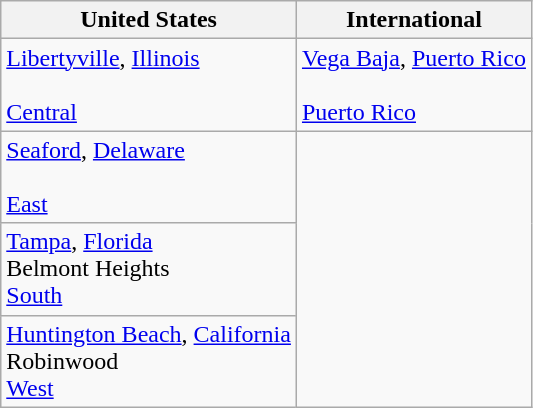<table class="wikitable">
<tr>
<th>United States</th>
<th>International</th>
</tr>
<tr>
<td> <a href='#'>Libertyville</a>, <a href='#'>Illinois</a><br><br><a href='#'>Central</a></td>
<td> <a href='#'>Vega Baja</a>, <a href='#'>Puerto Rico</a><br><br><a href='#'>Puerto Rico</a></td>
</tr>
<tr>
<td> <a href='#'>Seaford</a>, <a href='#'>Delaware</a><br><br><a href='#'>East</a></td>
<td rowspan=3></td>
</tr>
<tr>
<td> <a href='#'>Tampa</a>, <a href='#'>Florida</a><br>Belmont Heights<br><a href='#'>South</a></td>
</tr>
<tr>
<td> <a href='#'>Huntington Beach</a>, <a href='#'>California</a><br>Robinwood<br><a href='#'>West</a></td>
</tr>
</table>
